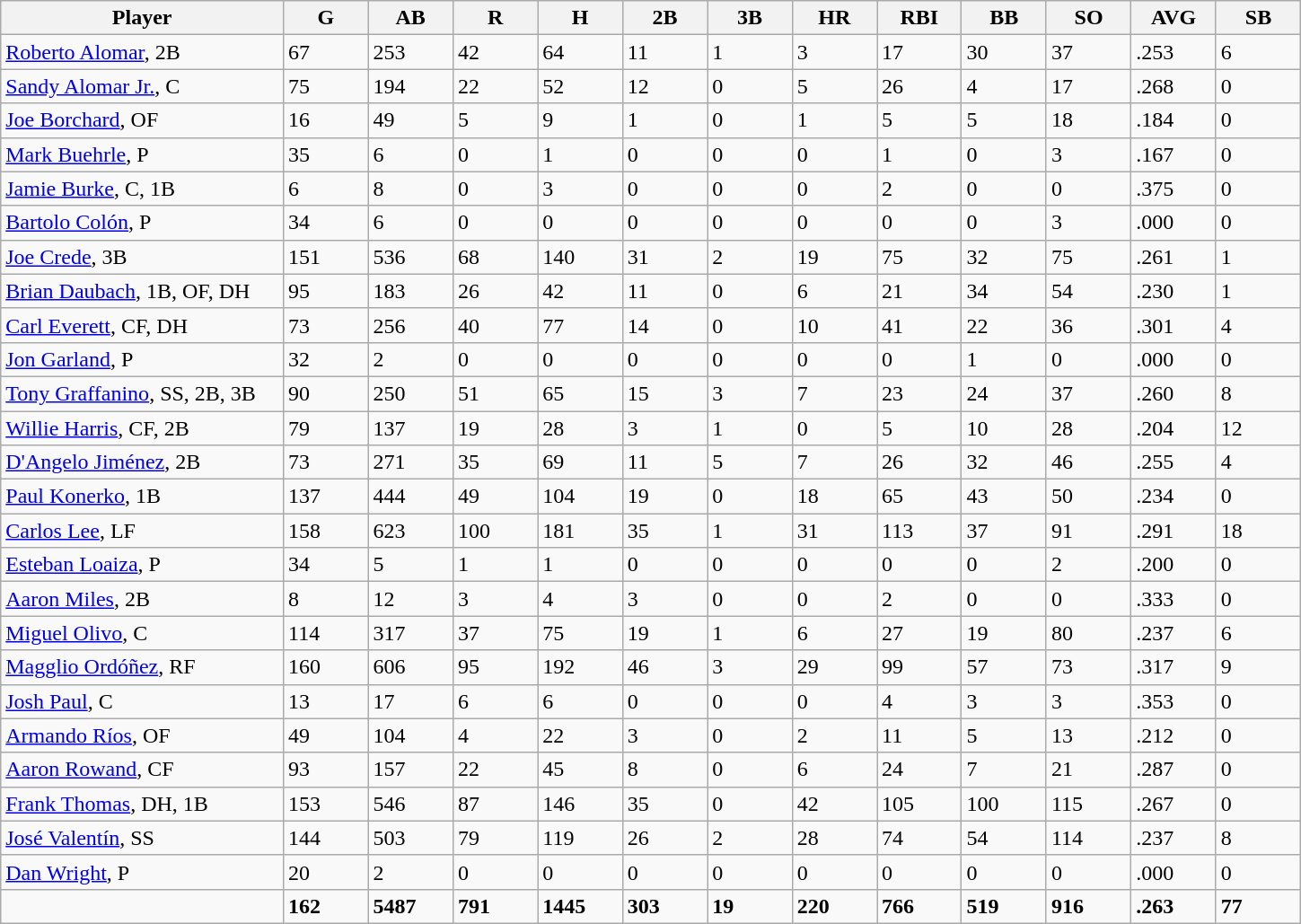<table class="wikitable sortable">
<tr>
<th bgcolor="#DDDDFF" width="20%">Player</th>
<th bgcolor="#DDDDFF" width="6%">G</th>
<th bgcolor="#DDDDFF" width="6%">AB</th>
<th bgcolor="#DDDDFF" width="6%">R</th>
<th bgcolor="#DDDDFF" width="6%">H</th>
<th bgcolor="#DDDDFF" width="6%">2B</th>
<th bgcolor="#DDDDFF" width="6%">3B</th>
<th bgcolor="#DDDDFF" width="6%">HR</th>
<th bgcolor="#DDDDFF" width="6%">RBI</th>
<th bgcolor="#DDDDFF" width="6%">BB</th>
<th bgcolor="#DDDDFF" width="6%">SO</th>
<th bgcolor="#DDDDFF" width="6%">AVG</th>
<th bgcolor="#DDDDFF" width="6%">SB</th>
</tr>
<tr>
<td><a href='#'>Roberto Alomar</a>, 2B</td>
<td>67</td>
<td>253</td>
<td>42</td>
<td>64</td>
<td>11</td>
<td>1</td>
<td>3</td>
<td>17</td>
<td>30</td>
<td>37</td>
<td>.253</td>
<td>6</td>
</tr>
<tr>
<td><a href='#'>Sandy Alomar Jr.</a>, C</td>
<td>75</td>
<td>194</td>
<td>22</td>
<td>52</td>
<td>12</td>
<td>0</td>
<td>5</td>
<td>26</td>
<td>4</td>
<td>17</td>
<td>.268</td>
<td>0</td>
</tr>
<tr>
<td><a href='#'>Joe Borchard</a>, OF</td>
<td>16</td>
<td>49</td>
<td>5</td>
<td>9</td>
<td>1</td>
<td>0</td>
<td>1</td>
<td>5</td>
<td>5</td>
<td>18</td>
<td>.184</td>
<td>0</td>
</tr>
<tr>
<td><a href='#'>Mark Buehrle</a>, P</td>
<td>35</td>
<td>6</td>
<td>0</td>
<td>1</td>
<td>0</td>
<td>0</td>
<td>0</td>
<td>1</td>
<td>0</td>
<td>3</td>
<td>.167</td>
<td>0</td>
</tr>
<tr>
<td><a href='#'>Jamie Burke</a>, C, 1B</td>
<td>6</td>
<td>8</td>
<td>0</td>
<td>3</td>
<td>0</td>
<td>0</td>
<td>0</td>
<td>2</td>
<td>0</td>
<td>0</td>
<td>.375</td>
<td>0</td>
</tr>
<tr>
<td><a href='#'>Bartolo Colón</a>, P</td>
<td>34</td>
<td>6</td>
<td>0</td>
<td>0</td>
<td>0</td>
<td>0</td>
<td>0</td>
<td>0</td>
<td>0</td>
<td>3</td>
<td>.000</td>
<td>0</td>
</tr>
<tr>
<td><a href='#'>Joe Crede</a>, 3B</td>
<td>151</td>
<td>536</td>
<td>68</td>
<td>140</td>
<td>31</td>
<td>2</td>
<td>19</td>
<td>75</td>
<td>32</td>
<td>75</td>
<td>.261</td>
<td>1</td>
</tr>
<tr>
<td><a href='#'>Brian Daubach</a>, 1B, OF, DH</td>
<td>95</td>
<td>183</td>
<td>26</td>
<td>42</td>
<td>11</td>
<td>0</td>
<td>6</td>
<td>21</td>
<td>34</td>
<td>54</td>
<td>.230</td>
<td>1</td>
</tr>
<tr>
<td><a href='#'>Carl Everett</a>, CF, DH</td>
<td>73</td>
<td>256</td>
<td>40</td>
<td>77</td>
<td>14</td>
<td>0</td>
<td>10</td>
<td>41</td>
<td>22</td>
<td>36</td>
<td>.301</td>
<td>4</td>
</tr>
<tr>
<td><a href='#'>Jon Garland</a>, P</td>
<td>32</td>
<td>2</td>
<td>0</td>
<td>0</td>
<td>0</td>
<td>0</td>
<td>0</td>
<td>0</td>
<td>1</td>
<td>0</td>
<td>.000</td>
<td>0</td>
</tr>
<tr>
<td><a href='#'>Tony Graffanino</a>, SS, 2B, 3B</td>
<td>90</td>
<td>250</td>
<td>51</td>
<td>65</td>
<td>15</td>
<td>3</td>
<td>7</td>
<td>23</td>
<td>24</td>
<td>37</td>
<td>.260</td>
<td>8</td>
</tr>
<tr>
<td><a href='#'>Willie Harris</a>, CF, 2B</td>
<td>79</td>
<td>137</td>
<td>19</td>
<td>28</td>
<td>3</td>
<td>1</td>
<td>0</td>
<td>5</td>
<td>10</td>
<td>28</td>
<td>.204</td>
<td>12</td>
</tr>
<tr>
<td><a href='#'>D'Angelo Jiménez</a>, 2B</td>
<td>73</td>
<td>271</td>
<td>35</td>
<td>69</td>
<td>11</td>
<td>5</td>
<td>7</td>
<td>26</td>
<td>32</td>
<td>46</td>
<td>.255</td>
<td>4</td>
</tr>
<tr>
<td><a href='#'>Paul Konerko</a>, 1B</td>
<td>137</td>
<td>444</td>
<td>49</td>
<td>104</td>
<td>19</td>
<td>0</td>
<td>18</td>
<td>65</td>
<td>43</td>
<td>50</td>
<td>.234</td>
<td>0</td>
</tr>
<tr>
<td><a href='#'>Carlos Lee</a>, LF</td>
<td>158</td>
<td>623</td>
<td>100</td>
<td>181</td>
<td>35</td>
<td>1</td>
<td>31</td>
<td>113</td>
<td>37</td>
<td>91</td>
<td>.291</td>
<td>18</td>
</tr>
<tr>
<td><a href='#'>Esteban Loaiza</a>, P</td>
<td>34</td>
<td>5</td>
<td>1</td>
<td>1</td>
<td>0</td>
<td>0</td>
<td>0</td>
<td>0</td>
<td>0</td>
<td>2</td>
<td>.200</td>
<td>0</td>
</tr>
<tr>
<td><a href='#'>Aaron Miles</a>, 2B</td>
<td>8</td>
<td>12</td>
<td>3</td>
<td>4</td>
<td>3</td>
<td>0</td>
<td>0</td>
<td>2</td>
<td>0</td>
<td>0</td>
<td>.333</td>
<td>0</td>
</tr>
<tr>
<td><a href='#'>Miguel Olivo</a>, C</td>
<td>114</td>
<td>317</td>
<td>37</td>
<td>75</td>
<td>19</td>
<td>1</td>
<td>6</td>
<td>27</td>
<td>19</td>
<td>80</td>
<td>.237</td>
<td>6</td>
</tr>
<tr>
<td><a href='#'>Magglio Ordóñez</a>, RF</td>
<td>160</td>
<td>606</td>
<td>95</td>
<td>192</td>
<td>46</td>
<td>3</td>
<td>29</td>
<td>99</td>
<td>57</td>
<td>73</td>
<td>.317</td>
<td>9</td>
</tr>
<tr>
<td><a href='#'>Josh Paul</a>, C</td>
<td>13</td>
<td>17</td>
<td>6</td>
<td>6</td>
<td>0</td>
<td>0</td>
<td>0</td>
<td>4</td>
<td>3</td>
<td>3</td>
<td>.353</td>
<td>0</td>
</tr>
<tr>
<td><a href='#'>Armando Ríos</a>, OF</td>
<td>49</td>
<td>104</td>
<td>4</td>
<td>22</td>
<td>3</td>
<td>0</td>
<td>2</td>
<td>11</td>
<td>5</td>
<td>13</td>
<td>.212</td>
<td>0</td>
</tr>
<tr>
<td><a href='#'>Aaron Rowand</a>, CF</td>
<td>93</td>
<td>157</td>
<td>22</td>
<td>45</td>
<td>8</td>
<td>0</td>
<td>6</td>
<td>24</td>
<td>7</td>
<td>21</td>
<td>.287</td>
<td>0</td>
</tr>
<tr>
<td><a href='#'>Frank Thomas</a>, DH, 1B</td>
<td>153</td>
<td>546</td>
<td>87</td>
<td>146</td>
<td>35</td>
<td>0</td>
<td>42</td>
<td>105</td>
<td>100</td>
<td>115</td>
<td>.267</td>
<td>0</td>
</tr>
<tr>
<td><a href='#'>José Valentín</a>, SS</td>
<td>144</td>
<td>503</td>
<td>79</td>
<td>119</td>
<td>26</td>
<td>2</td>
<td>28</td>
<td>74</td>
<td>54</td>
<td>114</td>
<td>.237</td>
<td>8</td>
</tr>
<tr>
<td><a href='#'>Dan Wright</a>, P</td>
<td>20</td>
<td>2</td>
<td>0</td>
<td>0</td>
<td>0</td>
<td>0</td>
<td>0</td>
<td>0</td>
<td>0</td>
<td>0</td>
<td>.000</td>
<td>0</td>
</tr>
<tr class="sortbottom">
<td></td>
<td><strong>162</strong></td>
<td><strong>5487</strong></td>
<td><strong>791</strong></td>
<td><strong>1445</strong></td>
<td><strong>303</strong></td>
<td><strong>19</strong></td>
<td><strong>220</strong></td>
<td><strong>766</strong></td>
<td><strong>519</strong></td>
<td><strong>916</strong></td>
<td><strong>.263</strong></td>
<td><strong>77</strong></td>
</tr>
</table>
